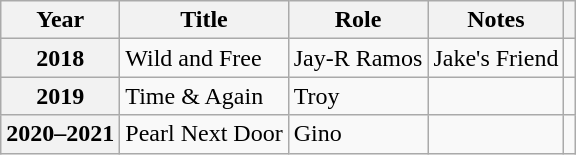<table class="wikitable sortable plainrowheaders">
<tr>
<th scope="col">Year</th>
<th scope="col">Title</th>
<th scope="col">Role</th>
<th scope="col">Notes</th>
<th scope="col"></th>
</tr>
<tr>
<th scope="row"><strong>2018</strong></th>
<td>Wild and Free</td>
<td>Jay-R Ramos</td>
<td>Jake's Friend</td>
<td></td>
</tr>
<tr>
<th scope="row">2019</th>
<td>Time & Again</td>
<td>Troy</td>
<td></td>
<td></td>
</tr>
<tr>
<th scope="row">2020–2021</th>
<td>Pearl Next Door</td>
<td>Gino</td>
<td></td>
<td></td>
</tr>
</table>
